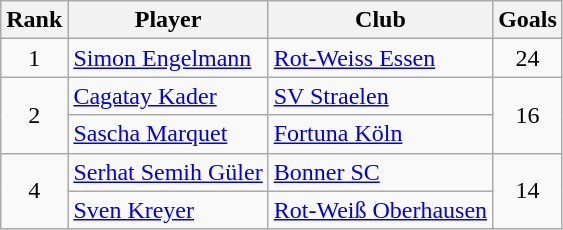<table class="wikitable" style="text-align: center;">
<tr>
<th>Rank</th>
<th>Player</th>
<th>Club</th>
<th>Goals</th>
</tr>
<tr>
<td>1</td>
<td align="left"> <a href='#'>Simon Engelmann</a></td>
<td align="left"><a href='#'>Rot-Weiss Essen</a></td>
<td>24</td>
</tr>
<tr>
<td rowspan=2>2</td>
<td align="left"> <a href='#'>Cagatay Kader</a></td>
<td align="left"><a href='#'>SV Straelen</a></td>
<td rowspan=2>16</td>
</tr>
<tr>
<td align="left"> <a href='#'>Sascha Marquet</a></td>
<td align="left"><a href='#'>Fortuna Köln</a></td>
</tr>
<tr>
<td rowspan=2>4</td>
<td align="left"> <a href='#'>Serhat Semih Güler</a></td>
<td align="left"><a href='#'>Bonner SC</a></td>
<td rowspan=2>14</td>
</tr>
<tr>
<td align="left"> <a href='#'>Sven Kreyer</a></td>
<td align="left"><a href='#'>Rot-Weiß Oberhausen</a></td>
</tr>
</table>
